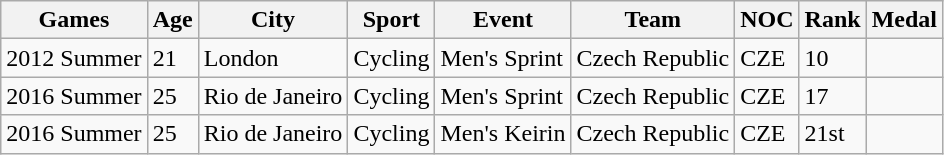<table class="wikitable">
<tr>
<th>Games</th>
<th>Age</th>
<th>City</th>
<th>Sport</th>
<th>Event</th>
<th>Team</th>
<th>NOC</th>
<th>Rank</th>
<th>Medal</th>
</tr>
<tr>
<td>2012 Summer</td>
<td>21</td>
<td>London</td>
<td>Cycling</td>
<td>Men's Sprint</td>
<td>Czech Republic</td>
<td>CZE</td>
<td>10</td>
<td></td>
</tr>
<tr>
<td>2016 Summer</td>
<td>25</td>
<td>Rio de Janeiro</td>
<td>Cycling</td>
<td>Men's Sprint</td>
<td>Czech Republic</td>
<td>CZE</td>
<td>17</td>
<td></td>
</tr>
<tr>
<td>2016 Summer</td>
<td>25</td>
<td>Rio de Janeiro</td>
<td>Cycling</td>
<td>Men's Keirin</td>
<td>Czech Republic</td>
<td>CZE</td>
<td>21st</td>
<td></td>
</tr>
</table>
